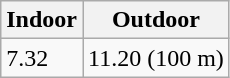<table class="wikitable" border="1" align="upright">
<tr>
<th>Indoor</th>
<th>Outdoor</th>
</tr>
<tr>
<td>7.32</td>
<td>11.20 (100 m)</td>
</tr>
</table>
